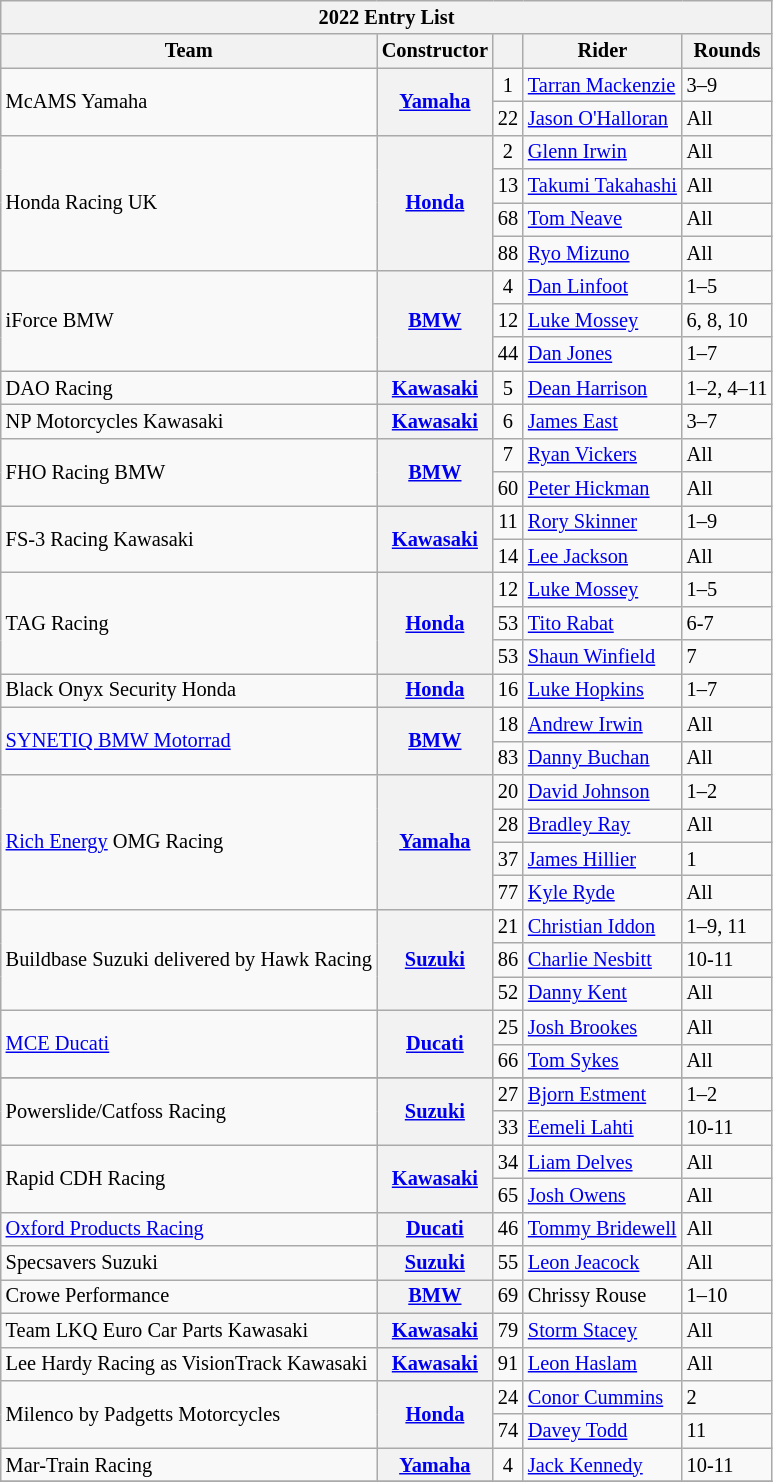<table class="wikitable" style="font-size: 85%;">
<tr>
<th colspan=5>2022 Entry List</th>
</tr>
<tr>
<th>Team</th>
<th>Constructor</th>
<th></th>
<th>Rider</th>
<th>Rounds</th>
</tr>
<tr>
<td rowspan=2>McAMS Yamaha</td>
<th rowspan=2><a href='#'>Yamaha</a></th>
<td align=center>1</td>
<td> <a href='#'>Tarran Mackenzie</a></td>
<td>3–9</td>
</tr>
<tr>
<td align=center>22</td>
<td> <a href='#'>Jason O'Halloran</a></td>
<td>All</td>
</tr>
<tr>
<td rowspan=4>Honda Racing UK</td>
<th rowspan=4><a href='#'>Honda</a></th>
<td align=center>2</td>
<td> <a href='#'>Glenn Irwin</a></td>
<td>All</td>
</tr>
<tr>
<td align=center>13</td>
<td> <a href='#'>Takumi Takahashi</a></td>
<td>All</td>
</tr>
<tr>
<td align=center>68</td>
<td> <a href='#'>Tom Neave</a></td>
<td>All</td>
</tr>
<tr>
<td align=center>88</td>
<td> <a href='#'>Ryo Mizuno</a></td>
<td>All</td>
</tr>
<tr>
<td rowspan=3>iForce BMW</td>
<th rowspan=3><a href='#'>BMW</a></th>
<td align=center>4</td>
<td> <a href='#'>Dan Linfoot</a></td>
<td>1–5</td>
</tr>
<tr>
<td align=center>12</td>
<td> <a href='#'>Luke Mossey</a></td>
<td>6, 8, 10</td>
</tr>
<tr>
<td align=center>44</td>
<td> <a href='#'>Dan Jones</a></td>
<td>1–7</td>
</tr>
<tr>
<td>DAO Racing</td>
<th><a href='#'>Kawasaki</a></th>
<td align=center>5</td>
<td> <a href='#'>Dean Harrison</a></td>
<td>1–2, 4–11</td>
</tr>
<tr>
<td>NP Motorcycles Kawasaki</td>
<th><a href='#'>Kawasaki</a></th>
<td align=center>6</td>
<td> <a href='#'>James East</a></td>
<td>3–7</td>
</tr>
<tr>
<td rowspan=2>FHO Racing BMW</td>
<th rowspan=2><a href='#'>BMW</a></th>
<td align=center>7</td>
<td> <a href='#'>Ryan Vickers</a></td>
<td>All</td>
</tr>
<tr>
<td align=center>60</td>
<td> <a href='#'>Peter Hickman</a></td>
<td>All</td>
</tr>
<tr>
<td rowspan=2>FS-3 Racing Kawasaki</td>
<th rowspan=2><a href='#'>Kawasaki</a></th>
<td align=center>11</td>
<td> <a href='#'>Rory Skinner</a></td>
<td>1–9</td>
</tr>
<tr>
<td align=center>14</td>
<td> <a href='#'>Lee Jackson</a></td>
<td>All</td>
</tr>
<tr>
<td rowspan=3>TAG Racing</td>
<th rowspan=3><a href='#'>Honda</a></th>
<td align=center>12</td>
<td> <a href='#'>Luke Mossey</a></td>
<td>1–5</td>
</tr>
<tr>
<td align=center>53</td>
<td> <a href='#'>Tito Rabat</a></td>
<td>6-7</td>
</tr>
<tr>
<td align=center>53</td>
<td> <a href='#'>Shaun Winfield</a></td>
<td>7</td>
</tr>
<tr>
<td>Black Onyx Security Honda</td>
<th><a href='#'>Honda</a></th>
<td align=center>16</td>
<td> <a href='#'>Luke Hopkins</a></td>
<td>1–7</td>
</tr>
<tr>
<td rowspan=2><a href='#'>SYNETIQ BMW Motorrad</a></td>
<th rowspan=2><a href='#'>BMW</a></th>
<td align=center>18</td>
<td> <a href='#'>Andrew Irwin</a></td>
<td>All</td>
</tr>
<tr>
<td align=center>83</td>
<td> <a href='#'>Danny Buchan</a></td>
<td>All</td>
</tr>
<tr>
<td rowspan=4><a href='#'>Rich Energy</a> OMG Racing</td>
<th rowspan=4><a href='#'>Yamaha</a></th>
<td align=center>20</td>
<td> <a href='#'>David Johnson</a></td>
<td>1–2</td>
</tr>
<tr>
<td align=center>28</td>
<td> <a href='#'>Bradley Ray</a></td>
<td>All</td>
</tr>
<tr>
<td align=center>37</td>
<td> <a href='#'>James Hillier</a></td>
<td>1</td>
</tr>
<tr>
<td align=center>77</td>
<td> <a href='#'>Kyle Ryde</a></td>
<td>All</td>
</tr>
<tr>
<td rowspan="3">Buildbase Suzuki delivered by Hawk Racing </td>
<th rowspan="3"><a href='#'>Suzuki</a></th>
<td align=center>21</td>
<td> <a href='#'>Christian Iddon</a></td>
<td>1–9, 11</td>
</tr>
<tr>
<td align=center>86</td>
<td> <a href='#'> Charlie Nesbitt</a></td>
<td>10-11</td>
</tr>
<tr>
<td align=center>52</td>
<td> <a href='#'>Danny Kent</a></td>
<td>All</td>
</tr>
<tr>
<td rowspan=2><a href='#'>MCE Ducati</a></td>
<th rowspan=2><a href='#'>Ducati</a></th>
<td align=center>25</td>
<td> <a href='#'>Josh Brookes</a></td>
<td>All</td>
</tr>
<tr>
<td align=center>66</td>
<td> <a href='#'>Tom Sykes</a></td>
<td>All</td>
</tr>
<tr>
</tr>
<tr>
<td rowspan=2>Powerslide/Catfoss Racing</td>
<th rowspan=2><a href='#'>Suzuki</a></th>
<td align=center>27</td>
<td> <a href='#'>Bjorn Estment</a></td>
<td>1–2</td>
</tr>
<tr>
<td align=center>33</td>
<td> <a href='#'>Eemeli Lahti</a></td>
<td>10-11</td>
</tr>
<tr>
<td rowspan=2>Rapid CDH Racing</td>
<th rowspan=2><a href='#'>Kawasaki</a></th>
<td align=center>34</td>
<td> <a href='#'>Liam Delves</a></td>
<td>All</td>
</tr>
<tr>
<td align=center>65</td>
<td> <a href='#'>Josh Owens</a></td>
<td>All</td>
</tr>
<tr>
<td><a href='#'>Oxford Products Racing</a></td>
<th><a href='#'>Ducati</a></th>
<td align=center>46</td>
<td> <a href='#'>Tommy Bridewell</a></td>
<td>All</td>
</tr>
<tr>
<td>Specsavers Suzuki</td>
<th><a href='#'>Suzuki</a></th>
<td align=center>55</td>
<td> <a href='#'>Leon Jeacock</a></td>
<td>All</td>
</tr>
<tr>
<td>Crowe Performance</td>
<th><a href='#'>BMW</a></th>
<td align=center>69</td>
<td> Chrissy Rouse</td>
<td>1–10</td>
</tr>
<tr>
<td>Team LKQ Euro Car Parts Kawasaki</td>
<th><a href='#'>Kawasaki</a></th>
<td align=center>79</td>
<td> <a href='#'>Storm Stacey</a></td>
<td>All</td>
</tr>
<tr>
<td>Lee Hardy Racing as VisionTrack Kawasaki</td>
<th><a href='#'>Kawasaki</a></th>
<td align=center>91</td>
<td> <a href='#'>Leon Haslam</a></td>
<td>All</td>
</tr>
<tr>
<td rowspan=2>Milenco by Padgetts Motorcycles</td>
<th rowspan=2><a href='#'>Honda</a></th>
<td align=center>24</td>
<td> <a href='#'>Conor Cummins</a></td>
<td>2</td>
</tr>
<tr>
<td align=center>74</td>
<td> <a href='#'>Davey Todd</a></td>
<td>11</td>
</tr>
<tr>
<td>Mar-Train Racing</td>
<th><a href='#'>Yamaha</a></th>
<td align=center>4</td>
<td> <a href='#'> Jack Kennedy</a></td>
<td>10-11</td>
</tr>
<tr>
</tr>
</table>
